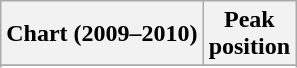<table class="wikitable sortable plainrowheaders" style="text-align:center">
<tr>
<th scope="col">Chart (2009–2010)</th>
<th scope="col">Peak<br> position</th>
</tr>
<tr>
</tr>
<tr>
</tr>
</table>
